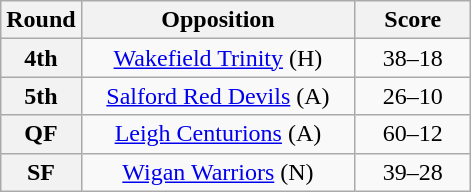<table class="wikitable plainrowheaders" style="text-align:center;margin:0">
<tr>
<th scope="col" style="width:25px">Round</th>
<th scope="col" style="width:175px">Opposition</th>
<th scope="col" style="width:70px">Score</th>
</tr>
<tr>
<th scope=row style="text-align:center">4th</th>
<td> <a href='#'>Wakefield Trinity</a> (H)</td>
<td>38–18</td>
</tr>
<tr>
<th scope=row style="text-align:center">5th</th>
<td> <a href='#'>Salford Red Devils</a> (A)</td>
<td>26–10</td>
</tr>
<tr>
<th scope=row style="text-align:center">QF</th>
<td> <a href='#'>Leigh Centurions</a> (A)</td>
<td>60–12</td>
</tr>
<tr>
<th scope=row style="text-align:center">SF</th>
<td> <a href='#'>Wigan Warriors</a> (N)</td>
<td>39–28</td>
</tr>
</table>
